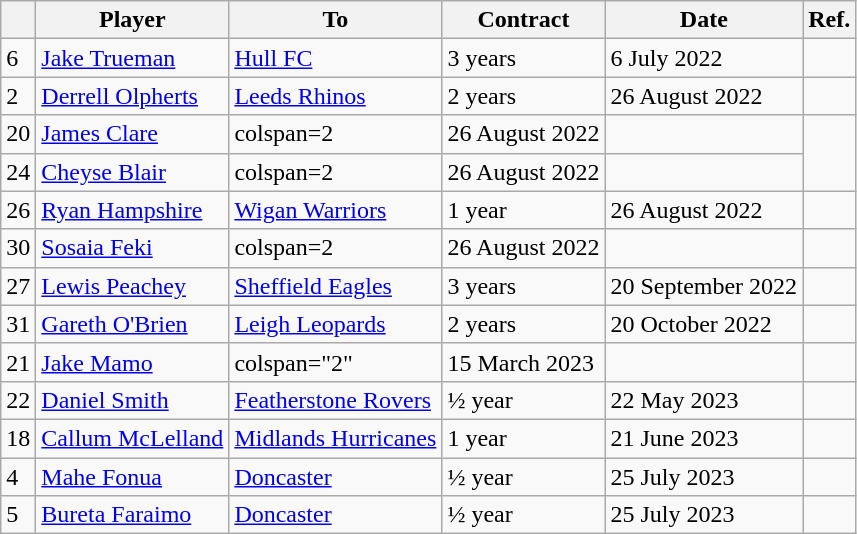<table class="wikitable defaultleft col1center">
<tr>
<th></th>
<th>Player</th>
<th>To</th>
<th>Contract</th>
<th>Date</th>
<th>Ref.</th>
</tr>
<tr>
<td>6</td>
<td> <a href='#'>Jake Trueman</a></td>
<td> <a href='#'>Hull FC</a></td>
<td>3 years</td>
<td>6 July 2022</td>
<td></td>
</tr>
<tr>
<td>2</td>
<td> <a href='#'>Derrell Olpherts</a></td>
<td> <a href='#'>Leeds Rhinos</a></td>
<td>2 years</td>
<td>26 August 2022</td>
<td></td>
</tr>
<tr>
<td>20</td>
<td> <a href='#'>James Clare</a></td>
<td>colspan=2 </td>
<td>26 August 2022</td>
<td></td>
</tr>
<tr>
<td>24</td>
<td> <a href='#'>Cheyse Blair</a></td>
<td>colspan=2 </td>
<td>26 August 2022</td>
<td></td>
</tr>
<tr>
<td>26</td>
<td> <a href='#'>Ryan Hampshire</a></td>
<td> <a href='#'>Wigan Warriors</a></td>
<td>1 year</td>
<td>26 August 2022</td>
<td></td>
</tr>
<tr>
<td>30</td>
<td> <a href='#'>Sosaia Feki</a></td>
<td>colspan=2 </td>
<td>26 August 2022</td>
<td></td>
</tr>
<tr>
<td>27</td>
<td> <a href='#'>Lewis Peachey</a></td>
<td> <a href='#'>Sheffield Eagles</a></td>
<td>3 years</td>
<td>20 September 2022</td>
<td></td>
</tr>
<tr>
<td>31</td>
<td> <a href='#'>Gareth O'Brien</a></td>
<td> <a href='#'>Leigh Leopards</a></td>
<td>2 years</td>
<td>20 October 2022</td>
<td></td>
</tr>
<tr>
<td>21</td>
<td> <a href='#'>Jake Mamo</a></td>
<td>colspan="2" </td>
<td>15 March 2023</td>
<td></td>
</tr>
<tr>
<td>22</td>
<td> <a href='#'>Daniel Smith</a></td>
<td> <a href='#'>Featherstone Rovers</a></td>
<td>½ year</td>
<td>22 May 2023</td>
<td></td>
</tr>
<tr>
<td>18</td>
<td> <a href='#'>Callum McLelland</a></td>
<td> <a href='#'>Midlands Hurricanes</a></td>
<td>1 year</td>
<td>21 June 2023</td>
<td></td>
</tr>
<tr>
<td>4</td>
<td> <a href='#'>Mahe Fonua</a></td>
<td> <a href='#'>Doncaster</a></td>
<td>½ year</td>
<td>25 July 2023</td>
<td></td>
</tr>
<tr>
<td>5</td>
<td> <a href='#'>Bureta Faraimo</a></td>
<td> <a href='#'>Doncaster</a></td>
<td>½ year</td>
<td>25 July 2023</td>
<td></td>
</tr>
</table>
